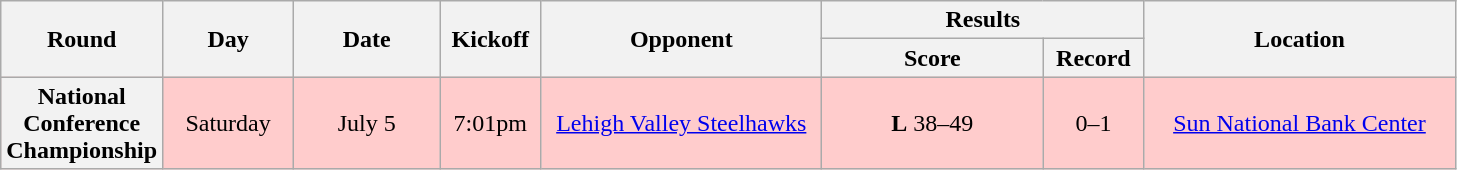<table class="wikitable">
<tr>
<th rowspan="2" width="40">Round</th>
<th rowspan="2" width="80">Day</th>
<th rowspan="2" width="90">Date</th>
<th rowspan="2" width="60">Kickoff</th>
<th rowspan="2" width="180">Opponent</th>
<th colspan="2" width="200">Results</th>
<th rowspan="2" width="200">Location</th>
</tr>
<tr>
<th width="140">Score</th>
<th width="60">Record</th>
</tr>
<tr align="center" bgcolor="#FFCCCC">
<th>National Conference Championship</th>
<td>Saturday</td>
<td>July 5</td>
<td>7:01pm</td>
<td><a href='#'>Lehigh Valley Steelhawks</a></td>
<td><strong>L</strong> 38–49</td>
<td>0–1</td>
<td><a href='#'>Sun National Bank Center</a></td>
</tr>
</table>
